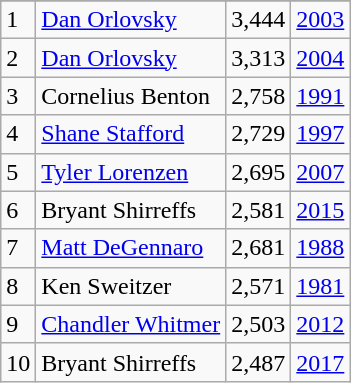<table class="wikitable">
<tr>
</tr>
<tr>
<td>1</td>
<td><a href='#'>Dan Orlovsky</a></td>
<td><abbr>3,444</abbr></td>
<td><a href='#'>2003</a></td>
</tr>
<tr>
<td>2</td>
<td><a href='#'>Dan Orlovsky</a></td>
<td><abbr>3,313</abbr></td>
<td><a href='#'>2004</a></td>
</tr>
<tr>
<td>3</td>
<td>Cornelius Benton</td>
<td><abbr>2,758</abbr></td>
<td><a href='#'>1991</a></td>
</tr>
<tr>
<td>4</td>
<td><a href='#'>Shane Stafford</a></td>
<td><abbr>2,729</abbr></td>
<td><a href='#'>1997</a></td>
</tr>
<tr>
<td>5</td>
<td><a href='#'>Tyler Lorenzen</a></td>
<td><abbr>2,695</abbr></td>
<td><a href='#'>2007</a></td>
</tr>
<tr>
<td>6</td>
<td>Bryant Shirreffs</td>
<td><abbr>2,581</abbr></td>
<td><a href='#'>2015</a></td>
</tr>
<tr>
<td>7</td>
<td><a href='#'>Matt DeGennaro</a></td>
<td><abbr>2,681</abbr></td>
<td><a href='#'>1988</a></td>
</tr>
<tr>
<td>8</td>
<td>Ken Sweitzer</td>
<td><abbr>2,571</abbr></td>
<td><a href='#'>1981</a></td>
</tr>
<tr>
<td>9</td>
<td><a href='#'>Chandler Whitmer</a></td>
<td><abbr>2,503</abbr></td>
<td><a href='#'>2012</a></td>
</tr>
<tr>
<td>10</td>
<td>Bryant Shirreffs</td>
<td><abbr>2,487</abbr></td>
<td><a href='#'>2017</a></td>
</tr>
</table>
